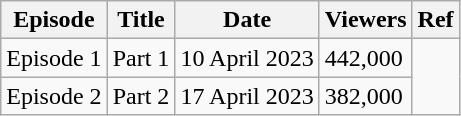<table class="wikitable">
<tr>
<th>Episode</th>
<th>Title</th>
<th>Date</th>
<th>Viewers</th>
<th>Ref</th>
</tr>
<tr>
<td>Episode 1</td>
<td>Part 1</td>
<td>10 April 2023</td>
<td>442,000</td>
<td rowspan="2"></td>
</tr>
<tr>
<td>Episode 2</td>
<td>Part 2</td>
<td>17 April 2023</td>
<td>382,000</td>
</tr>
</table>
